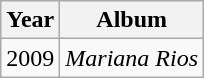<table Class="wikitable" style="text-align:center">
<tr>
<th>Year</th>
<th>Album</th>
</tr>
<tr>
<td>2009</td>
<td><em>Mariana Rios</em></td>
</tr>
</table>
